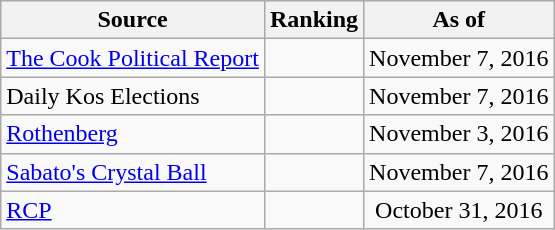<table class="wikitable" style="text-align:center">
<tr>
<th>Source</th>
<th>Ranking</th>
<th>As of</th>
</tr>
<tr>
<td align=left><a href='#'>The Cook Political Report</a></td>
<td></td>
<td>November 7, 2016</td>
</tr>
<tr>
<td align=left>Daily Kos Elections</td>
<td></td>
<td>November 7, 2016</td>
</tr>
<tr>
<td align=left><a href='#'>Rothenberg</a></td>
<td></td>
<td>November 3, 2016</td>
</tr>
<tr>
<td align=left><a href='#'>Sabato's Crystal Ball</a></td>
<td></td>
<td>November 7, 2016</td>
</tr>
<tr>
<td align="left"><a href='#'>RCP</a></td>
<td></td>
<td>October 31, 2016</td>
</tr>
</table>
